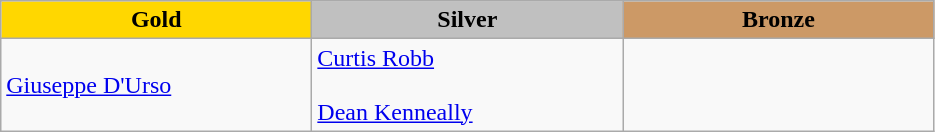<table class="wikitable" style="text-align:left">
<tr align="center">
<td width=200 bgcolor=gold><strong>Gold</strong></td>
<td width=200 bgcolor=silver><strong>Silver</strong></td>
<td width=200 bgcolor=CC9966><strong>Bronze</strong></td>
</tr>
<tr>
<td><a href='#'>Giuseppe D'Urso</a><br><em></em></td>
<td><a href='#'>Curtis Robb</a><br><em></em><br><a href='#'>Dean Kenneally</a><br><em></em></td>
<td></td>
</tr>
</table>
